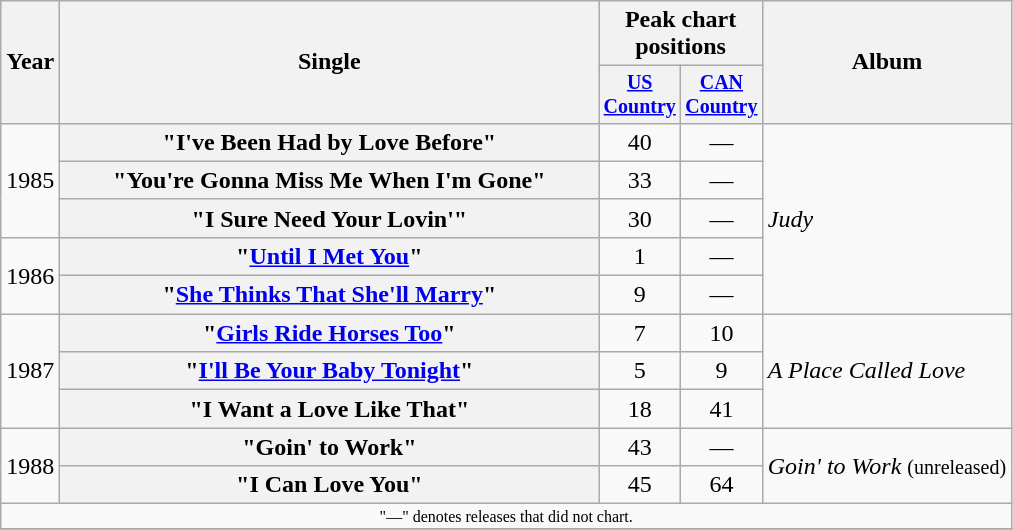<table class="wikitable plainrowheaders" style="text-align:center;">
<tr>
<th rowspan="2">Year</th>
<th rowspan="2" style="width:22em;">Single</th>
<th colspan="2">Peak chart<br>positions</th>
<th rowspan="2">Album</th>
</tr>
<tr style="font-size:smaller;">
<th width="45"><a href='#'>US Country</a></th>
<th width="45"><a href='#'>CAN Country</a></th>
</tr>
<tr>
<td rowspan="3">1985</td>
<th scope="row">"I've Been Had by Love Before"</th>
<td>40</td>
<td>—</td>
<td align="left" rowspan="5"><em>Judy</em></td>
</tr>
<tr>
<th scope="row">"You're Gonna Miss Me When I'm Gone"</th>
<td>33</td>
<td>—</td>
</tr>
<tr>
<th scope="row">"I Sure Need Your Lovin'"</th>
<td>30</td>
<td>—</td>
</tr>
<tr>
<td rowspan="2">1986</td>
<th scope="row">"<a href='#'>Until I Met You</a>"</th>
<td>1</td>
<td>—</td>
</tr>
<tr>
<th scope="row">"<a href='#'>She Thinks That She'll Marry</a>"</th>
<td>9</td>
<td>—</td>
</tr>
<tr>
<td rowspan="3">1987</td>
<th scope="row">"<a href='#'>Girls Ride Horses Too</a>"</th>
<td>7</td>
<td>10</td>
<td align="left" rowspan="3"><em>A Place Called Love</em></td>
</tr>
<tr>
<th scope="row">"<a href='#'>I'll Be Your Baby Tonight</a>"</th>
<td>5</td>
<td>9</td>
</tr>
<tr>
<th scope="row">"I Want a Love Like That"</th>
<td>18</td>
<td>41</td>
</tr>
<tr>
<td rowspan="2">1988</td>
<th scope="row">"Goin' to Work"</th>
<td>43</td>
<td>—</td>
<td align="left" rowspan="2"><em>Goin' to Work</em> <small>(unreleased)</small></td>
</tr>
<tr>
<th scope="row">"I Can Love You"</th>
<td>45</td>
<td>64</td>
</tr>
<tr>
<td colspan="5" style="font-size: 8pt">"—" denotes releases that did not chart.</td>
</tr>
<tr>
</tr>
</table>
